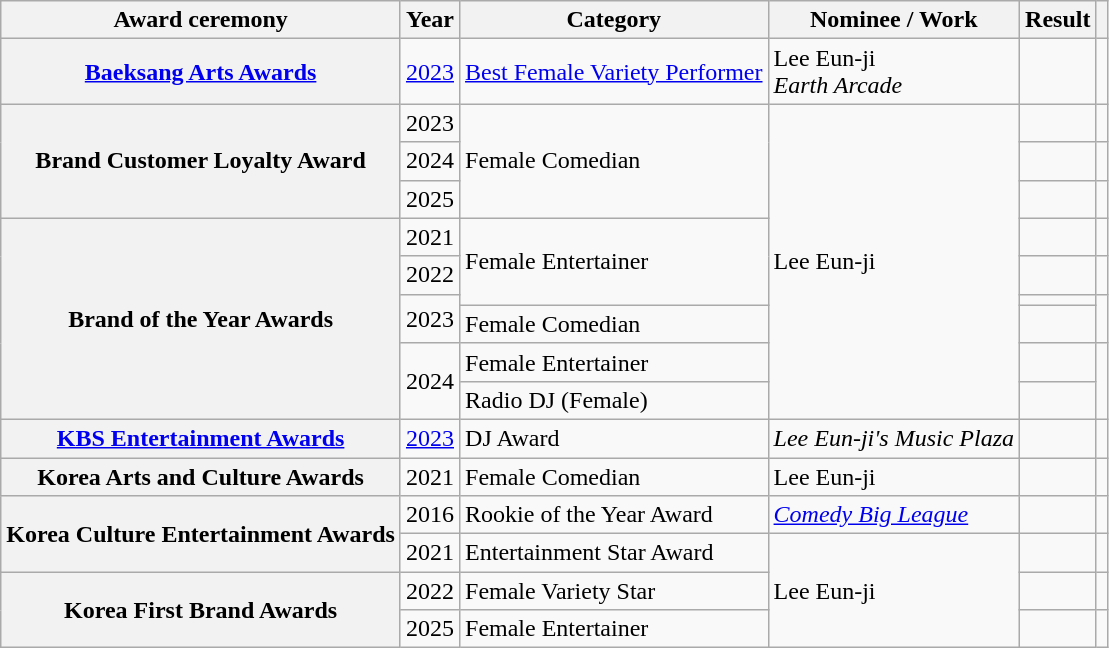<table class="wikitable plainrowheaders sortable">
<tr>
<th scope="col">Award ceremony</th>
<th scope="col">Year</th>
<th scope="col">Category</th>
<th scope="col">Nominee / Work</th>
<th scope="col">Result</th>
<th scope="col" class="unsortable"></th>
</tr>
<tr>
<th scope="row"><a href='#'>Baeksang Arts Awards</a></th>
<td style="text-align:center"><a href='#'>2023</a></td>
<td><a href='#'>Best Female Variety Performer</a></td>
<td>Lee Eun-ji <br> <em>Earth Arcade</em></td>
<td></td>
<td style="text-align:center"></td>
</tr>
<tr>
<th scope="row"  rowspan="3">Brand Customer Loyalty Award</th>
<td style="text-align:center">2023</td>
<td rowspan="3">Female Comedian</td>
<td rowspan="9">Lee Eun-ji</td>
<td></td>
<td style="text-align:center"></td>
</tr>
<tr>
<td style="text-align:center">2024</td>
<td></td>
<td style="text-align:center"></td>
</tr>
<tr>
<td style="text-align:center">2025</td>
<td></td>
<td style="text-align:center"></td>
</tr>
<tr>
<th scope="row" rowspan="6">Brand of the Year Awards</th>
<td style="text-align:center">2021</td>
<td rowspan="3">Female Entertainer</td>
<td></td>
<td style="text-align:center"></td>
</tr>
<tr>
<td style="text-align:center">2022</td>
<td></td>
<td style="text-align:center"></td>
</tr>
<tr>
<td style="text-align:center" rowspan="2">2023</td>
<td></td>
<td style="text-align:center" rowspan="2"></td>
</tr>
<tr>
<td>Female Comedian</td>
<td></td>
</tr>
<tr>
<td style="text-align:center" rowspan="2">2024</td>
<td>Female Entertainer</td>
<td></td>
<td style="text-align:center" rowspan="2"></td>
</tr>
<tr>
<td>Radio DJ (Female)</td>
<td></td>
</tr>
<tr>
<th scope="row"><a href='#'>KBS Entertainment Awards</a></th>
<td style="text-align:center"><a href='#'>2023</a></td>
<td>DJ Award</td>
<td><em>Lee Eun-ji's Music Plaza</em></td>
<td></td>
<td style="text-align:center"></td>
</tr>
<tr>
<th scope="row">Korea Arts and Culture Awards</th>
<td style="text-align:center">2021</td>
<td>Female Comedian</td>
<td>Lee Eun-ji</td>
<td></td>
<td style="text-align:center"></td>
</tr>
<tr>
<th scope="row" rowspan="2">Korea Culture Entertainment Awards</th>
<td style="text-align:center">2016</td>
<td>Rookie of the Year Award</td>
<td><em><a href='#'>Comedy Big League</a></em></td>
<td></td>
<td style="text-align:center"></td>
</tr>
<tr>
<td style="text-align:center">2021</td>
<td>Entertainment Star Award</td>
<td rowspan="3">Lee Eun-ji</td>
<td></td>
<td style="text-align:center"></td>
</tr>
<tr>
<th scope="row" rowspan="2">Korea First Brand Awards</th>
<td style="text-align:center">2022</td>
<td>Female Variety Star</td>
<td></td>
<td style="text-align:center"></td>
</tr>
<tr>
<td style="text-align:center">2025</td>
<td>Female Entertainer</td>
<td></td>
<td style="text-align:center"></td>
</tr>
</table>
